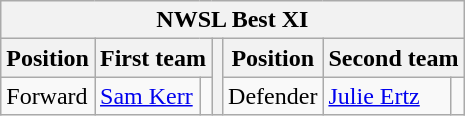<table class="wikitable">
<tr>
<th colspan=7>NWSL Best XI</th>
</tr>
<tr>
<th>Position</th>
<th colspan=2>First team</th>
<th rowspan=2></th>
<th>Position</th>
<th colspan=2>Second team</th>
</tr>
<tr>
<td>Forward</td>
<td><a href='#'>Sam Kerr</a></td>
<td></td>
<td>Defender</td>
<td><a href='#'>Julie Ertz</a></td>
<td></td>
</tr>
</table>
